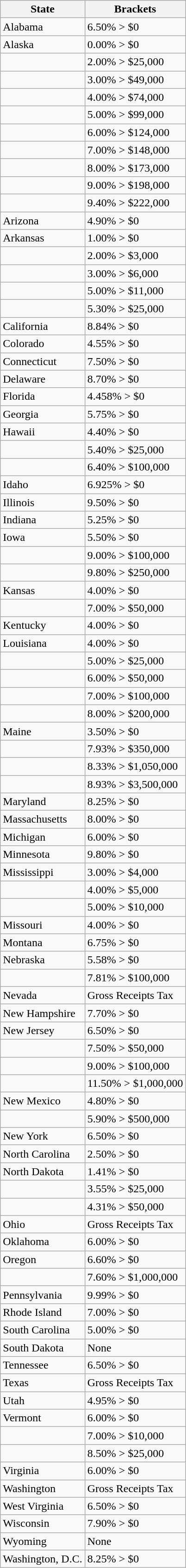<table class="wikitable">
<tr>
<th>State</th>
<th>Brackets</th>
</tr>
<tr>
<td>Alabama</td>
<td>6.50%	>	$0</td>
</tr>
<tr>
<td>Alaska</td>
<td>0.00%	>	$0</td>
</tr>
<tr>
<td></td>
<td>2.00%	>	$25,000</td>
</tr>
<tr>
<td></td>
<td>3.00%	>	$49,000</td>
</tr>
<tr>
<td></td>
<td>4.00%	>	$74,000</td>
</tr>
<tr>
<td></td>
<td>5.00%	>	$99,000</td>
</tr>
<tr>
<td></td>
<td>6.00%	>	$124,000</td>
</tr>
<tr>
<td></td>
<td>7.00%	>	$148,000</td>
</tr>
<tr>
<td></td>
<td>8.00%	>	$173,000</td>
</tr>
<tr>
<td></td>
<td>9.00%	>	$198,000</td>
</tr>
<tr>
<td></td>
<td>9.40%	>	$222,000</td>
</tr>
<tr>
<td>Arizona</td>
<td>4.90%	>	$0</td>
</tr>
<tr>
<td>Arkansas</td>
<td>1.00%	>	$0</td>
</tr>
<tr>
<td></td>
<td>2.00%	>	$3,000</td>
</tr>
<tr>
<td></td>
<td>3.00%	>	$6,000</td>
</tr>
<tr>
<td></td>
<td>5.00%	>	$11,000</td>
</tr>
<tr>
<td></td>
<td>5.30%	>	$25,000</td>
</tr>
<tr>
<td>California</td>
<td>8.84%	>	$0</td>
</tr>
<tr>
<td>Colorado</td>
<td>4.55%	>	$0</td>
</tr>
<tr>
<td>Connecticut</td>
<td>7.50%	>	$0</td>
</tr>
<tr>
<td>Delaware</td>
<td>8.70%	>	$0</td>
</tr>
<tr>
<td>Florida</td>
<td>4.458%	>	$0</td>
</tr>
<tr>
<td>Georgia</td>
<td>5.75%	>	$0</td>
</tr>
<tr>
<td>Hawaii</td>
<td>4.40%	>	$0</td>
</tr>
<tr>
<td></td>
<td>5.40%	>	$25,000</td>
</tr>
<tr>
<td></td>
<td>6.40%	>	$100,000</td>
</tr>
<tr>
<td>Idaho</td>
<td>6.925%	>	$0</td>
</tr>
<tr>
<td>Illinois</td>
<td>9.50%	>	$0</td>
</tr>
<tr>
<td>Indiana</td>
<td>5.25%	>	$0</td>
</tr>
<tr>
<td>Iowa</td>
<td>5.50%	>	$0</td>
</tr>
<tr>
<td></td>
<td>9.00%	>	$100,000</td>
</tr>
<tr>
<td></td>
<td>9.80%	>	$250,000</td>
</tr>
<tr>
<td>Kansas</td>
<td>4.00%	>	$0</td>
</tr>
<tr>
<td></td>
<td>7.00%	>	$50,000</td>
</tr>
<tr>
<td>Kentucky</td>
<td>4.00%	>	$0</td>
</tr>
<tr>
<td>Louisiana</td>
<td>4.00%	>	$0</td>
</tr>
<tr>
<td></td>
<td>5.00%	>	$25,000</td>
</tr>
<tr>
<td></td>
<td>6.00%	>	$50,000</td>
</tr>
<tr>
<td></td>
<td>7.00%	>	$100,000</td>
</tr>
<tr>
<td></td>
<td>8.00%	>	$200,000</td>
</tr>
<tr>
<td>Maine</td>
<td>3.50%	>	$0</td>
</tr>
<tr>
<td></td>
<td>7.93%	>	$350,000</td>
</tr>
<tr>
<td></td>
<td>8.33%	>	$1,050,000</td>
</tr>
<tr>
<td></td>
<td>8.93%	>	$3,500,000</td>
</tr>
<tr>
<td>Maryland</td>
<td>8.25%	>	$0</td>
</tr>
<tr>
<td>Massachusetts</td>
<td>8.00%	>	$0</td>
</tr>
<tr>
<td>Michigan</td>
<td>6.00%	>	$0</td>
</tr>
<tr>
<td>Minnesota</td>
<td>9.80%	>	$0</td>
</tr>
<tr>
<td>Mississippi</td>
<td>3.00%	>	$4,000</td>
</tr>
<tr>
<td></td>
<td>4.00%	>	$5,000</td>
</tr>
<tr>
<td></td>
<td>5.00%	>	$10,000</td>
</tr>
<tr>
<td>Missouri</td>
<td>4.00%	>	$0</td>
</tr>
<tr>
<td>Montana</td>
<td>6.75%	>	$0</td>
</tr>
<tr>
<td>Nebraska</td>
<td>5.58%	>	$0</td>
</tr>
<tr>
<td></td>
<td>7.81%	>	$100,000</td>
</tr>
<tr>
<td>Nevada</td>
<td>Gross Receipts Tax</td>
</tr>
<tr>
<td>New Hampshire</td>
<td>7.70%	>	$0</td>
</tr>
<tr>
<td>New Jersey</td>
<td>6.50%	>	$0</td>
</tr>
<tr>
<td></td>
<td>7.50%	>	$50,000</td>
</tr>
<tr>
<td></td>
<td>9.00%	>	$100,000</td>
</tr>
<tr>
<td></td>
<td>11.50%	>	$1,000,000</td>
</tr>
<tr>
<td>New Mexico</td>
<td>4.80%	>	$0</td>
</tr>
<tr>
<td></td>
<td>5.90%	>	$500,000</td>
</tr>
<tr>
<td>New York</td>
<td>6.50%	>	$0</td>
</tr>
<tr>
<td>North Carolina</td>
<td>2.50%	>	$0</td>
</tr>
<tr>
<td>North Dakota</td>
<td>1.41%	>	$0</td>
</tr>
<tr>
<td></td>
<td>3.55%	>	$25,000</td>
</tr>
<tr>
<td></td>
<td>4.31%	>	$50,000</td>
</tr>
<tr>
<td>Ohio</td>
<td>Gross Receipts Tax</td>
</tr>
<tr>
<td>Oklahoma</td>
<td>6.00%	>	$0</td>
</tr>
<tr>
<td>Oregon</td>
<td>6.60%	>	$0</td>
</tr>
<tr>
<td></td>
<td>7.60%	>	$1,000,000</td>
</tr>
<tr>
<td>Pennsylvania</td>
<td>9.99%	>	$0</td>
</tr>
<tr>
<td>Rhode Island</td>
<td>7.00%	>	$0</td>
</tr>
<tr>
<td>South Carolina</td>
<td>5.00%	>	$0</td>
</tr>
<tr>
<td>South Dakota</td>
<td>None</td>
</tr>
<tr>
<td>Tennessee</td>
<td>6.50%	>	$0</td>
</tr>
<tr>
<td>Texas</td>
<td>Gross Receipts Tax</td>
</tr>
<tr>
<td>Utah</td>
<td>4.95%	>	$0</td>
</tr>
<tr>
<td>Vermont</td>
<td>6.00%	>	$0</td>
</tr>
<tr>
<td></td>
<td>7.00%	>	$10,000</td>
</tr>
<tr>
<td></td>
<td>8.50%	>	$25,000</td>
</tr>
<tr>
<td>Virginia</td>
<td>6.00%	>	$0</td>
</tr>
<tr>
<td>Washington</td>
<td>Gross Receipts Tax</td>
</tr>
<tr>
<td>West Virginia</td>
<td>6.50%	>	$0</td>
</tr>
<tr>
<td>Wisconsin</td>
<td>7.90%	>	$0</td>
</tr>
<tr>
<td>Wyoming</td>
<td>None</td>
</tr>
<tr>
<td>Washington, D.C.</td>
<td>8.25%	>	$0</td>
</tr>
</table>
